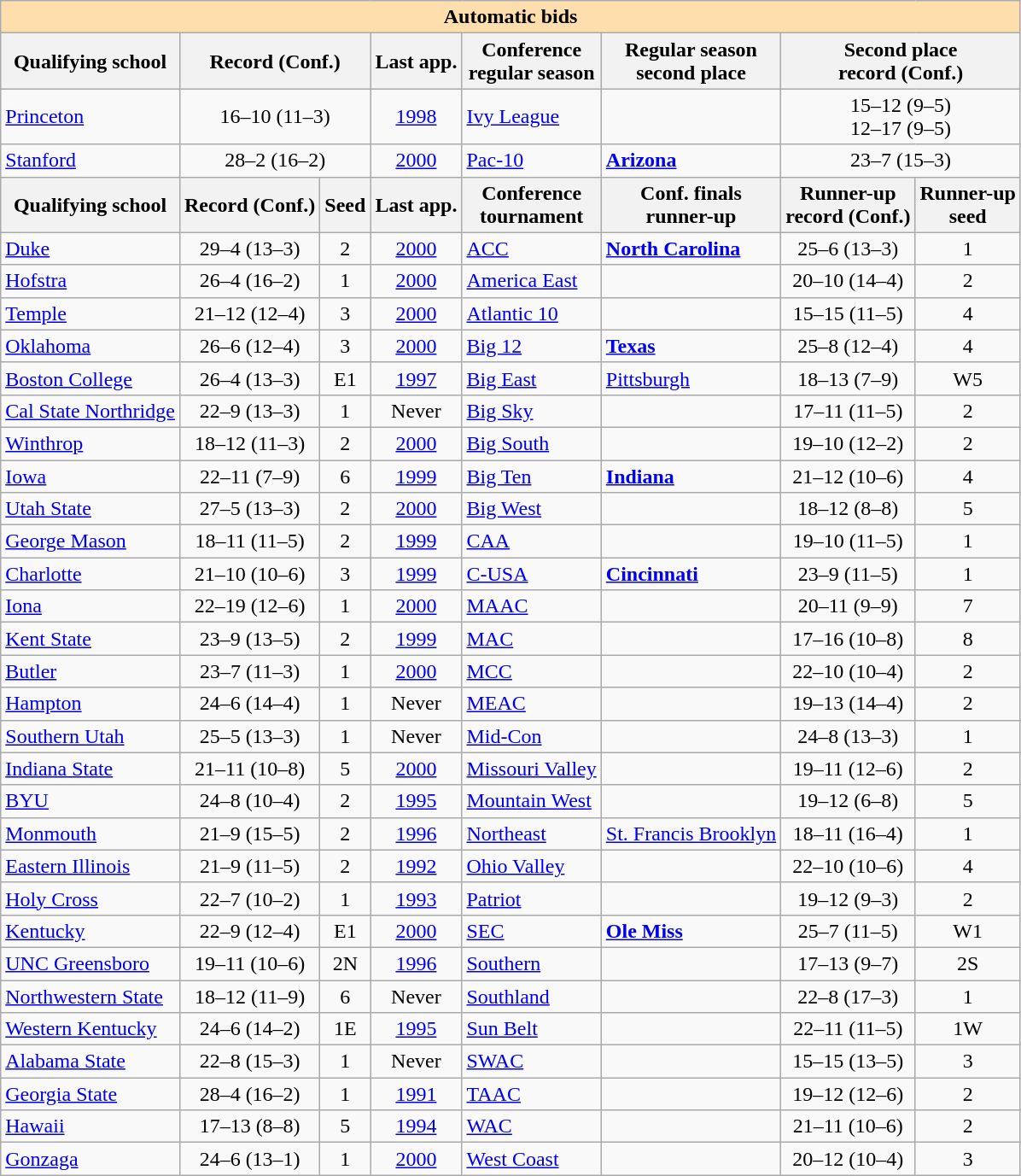<table class="wikitable">
<tr>
<th colspan="8" style="background:#ffdead;">Automatic bids</th>
</tr>
<tr>
<th>Qualifying school</th>
<th colspan="2">Record (Conf.)</th>
<th>Last app.</th>
<th>Conference<br>regular season</th>
<th>Regular season<br>second place</th>
<th colspan="2">Second place<br>record (Conf.)</th>
</tr>
<tr>
<td><a href='#'>Princeton</a></td>
<td colspan=2 align=center>16–10 (11–3)</td>
<td align=center><a href='#'>1998</a></td>
<td><a href='#'>Ivy League</a></td>
<td><br></td>
<td colspan=2 align=center>15–12 (9–5)<br>12–17 (9–5)</td>
</tr>
<tr>
<td><a href='#'>Stanford</a></td>
<td colspan=2 align=center>28–2 (16–2)</td>
<td align=center><a href='#'>2000</a></td>
<td><a href='#'>Pac-10</a></td>
<td><strong><a href='#'>Arizona</a></strong></td>
<td colspan=2 align=center>23–7 (15–3)</td>
</tr>
<tr>
<th>Qualifying school</th>
<th>Record (Conf.)</th>
<th>Seed</th>
<th>Last app.</th>
<th>Conference<br>tournament</th>
<th>Conf. finals<br>runner-up</th>
<th>Runner-up<br>record (Conf.)</th>
<th>Runner-up<br>seed</th>
</tr>
<tr>
<td><a href='#'>Duke</a></td>
<td align=center>29–4 (13–3)</td>
<td align=center>2</td>
<td align=center><a href='#'>2000</a></td>
<td><a href='#'>ACC</a></td>
<td><strong><a href='#'>North Carolina</a></strong></td>
<td align=center>25–6 (13–3)</td>
<td align=center>1</td>
</tr>
<tr>
<td><a href='#'>Hofstra</a></td>
<td align=center>26–4 (16–2)</td>
<td align=center>1</td>
<td align=center><a href='#'>2000</a></td>
<td><a href='#'>America East</a></td>
<td></td>
<td align=center>20–10 (14–4)</td>
<td align=center>2</td>
</tr>
<tr>
<td><a href='#'>Temple</a></td>
<td align=center>21–12 (12–4)</td>
<td align=center>3</td>
<td align=center><a href='#'>2000</a></td>
<td><a href='#'>Atlantic 10</a></td>
<td></td>
<td align=center>15–15 (11–5)</td>
<td align=center>4</td>
</tr>
<tr>
<td><a href='#'>Oklahoma</a></td>
<td align=center>26–6 (12–4)</td>
<td align=center>3</td>
<td align=center><a href='#'>2000</a></td>
<td><a href='#'>Big 12</a></td>
<td><strong><a href='#'>Texas</a></strong></td>
<td align=center>25–8 (12–4)</td>
<td align=center>4</td>
</tr>
<tr>
<td><a href='#'>Boston College</a></td>
<td align=center>26–4 (13–3)</td>
<td align=center>E1</td>
<td align=center><a href='#'>1997</a></td>
<td><a href='#'>Big East</a></td>
<td><a href='#'>Pittsburgh</a></td>
<td align=center>18–13 (7–9)</td>
<td align=center>W5</td>
</tr>
<tr>
<td><a href='#'>Cal State Northridge</a></td>
<td align=center>22–9 (13–3)</td>
<td align=center>1</td>
<td align=center>Never</td>
<td><a href='#'>Big Sky</a></td>
<td></td>
<td align=center>17–11 (11–5)</td>
<td align=center>2</td>
</tr>
<tr>
<td><a href='#'>Winthrop</a></td>
<td align=center>18–12 (11–3)</td>
<td align=center>2</td>
<td align=center><a href='#'>2000</a></td>
<td><a href='#'>Big South</a></td>
<td></td>
<td align=center>19–10 (12–2)</td>
<td align=center>2</td>
</tr>
<tr>
<td><a href='#'>Iowa</a></td>
<td align=center>22–11 (7–9)</td>
<td align=center>6</td>
<td align=center><a href='#'>1999</a></td>
<td><a href='#'>Big Ten</a></td>
<td><strong><a href='#'>Indiana</a></strong></td>
<td align=center>21–12 (10–6)</td>
<td align=center>4</td>
</tr>
<tr>
<td><a href='#'>Utah State</a></td>
<td align=center>27–5 (13–3)</td>
<td align=center>2</td>
<td align=center><a href='#'>2000</a></td>
<td><a href='#'>Big West</a></td>
<td></td>
<td align=center>18–12 (8–8)</td>
<td align=center>5</td>
</tr>
<tr>
<td><a href='#'>George Mason</a></td>
<td align=center>18–11 (11–5)</td>
<td align=center>2</td>
<td align=center><a href='#'>1999</a></td>
<td><a href='#'>CAA</a></td>
<td></td>
<td align=center>19–10 (11–5)</td>
<td align=center>1</td>
</tr>
<tr>
<td><a href='#'>Charlotte</a></td>
<td align=center>21–10 (10–6)</td>
<td align=center>3</td>
<td align=center><a href='#'>1999</a></td>
<td><a href='#'>C-USA</a></td>
<td><strong><a href='#'>Cincinnati</a></strong></td>
<td align=center>23–9 (11–5)</td>
<td align=center>1</td>
</tr>
<tr>
<td><a href='#'>Iona</a></td>
<td align=center>22–19 (12–6)</td>
<td align=center>1</td>
<td align=center><a href='#'>2000</a></td>
<td><a href='#'>MAAC</a></td>
<td></td>
<td align=center>20–11 (9–9)</td>
<td align=center>7</td>
</tr>
<tr>
<td><a href='#'>Kent State</a></td>
<td align=center>23–9 (13–5)</td>
<td align=center>2</td>
<td align=center><a href='#'>1999</a></td>
<td><a href='#'>MAC</a></td>
<td></td>
<td align=center>17–16 (10–8)</td>
<td align=center>8</td>
</tr>
<tr>
<td><a href='#'>Butler</a></td>
<td align=center>23–7 (11–3)</td>
<td align=center>1</td>
<td align=center><a href='#'>2000</a></td>
<td><a href='#'>MCC</a></td>
<td></td>
<td align=center>22–10 (10–4)</td>
<td align=center>2</td>
</tr>
<tr>
<td><a href='#'>Hampton</a></td>
<td align=center>24–6 (14–4)</td>
<td align=center>1</td>
<td align=center>Never</td>
<td><a href='#'>MEAC</a></td>
<td></td>
<td align=center>19–13 (14–4)</td>
<td align=center>2</td>
</tr>
<tr>
<td><a href='#'>Southern Utah</a></td>
<td align=center>25–5 (13–3)</td>
<td align=center>1</td>
<td align=center>Never</td>
<td><a href='#'>Mid-Con</a></td>
<td></td>
<td align=center>24–8 (13–3)</td>
<td align=center>1</td>
</tr>
<tr>
<td><a href='#'>Indiana State</a></td>
<td align=center>21–11 (10–8)</td>
<td align=center>5</td>
<td align=center><a href='#'>2000</a></td>
<td><a href='#'>Missouri Valley</a></td>
<td></td>
<td align=center>19–11 (12–6)</td>
<td align=center>2</td>
</tr>
<tr>
<td><a href='#'>BYU</a></td>
<td align=center>24–8 (10–4)</td>
<td align=center>2</td>
<td align=center><a href='#'>1995</a></td>
<td><a href='#'>Mountain West</a></td>
<td></td>
<td align=center>19–12 (6–8)</td>
<td align=center>5</td>
</tr>
<tr>
<td><a href='#'>Monmouth</a></td>
<td align=center>21–9 (15–5)</td>
<td align=center>2</td>
<td align=center><a href='#'>1996</a></td>
<td><a href='#'>Northeast</a></td>
<td><a href='#'>St. Francis Brooklyn</a></td>
<td align=center>18–11 (16–4)</td>
<td align=center>1</td>
</tr>
<tr>
<td><a href='#'>Eastern Illinois</a></td>
<td align=center>21–9 (11–5)</td>
<td align=center>2</td>
<td align=center><a href='#'>1992</a></td>
<td><a href='#'>Ohio Valley</a></td>
<td></td>
<td align=center>22–10 (10–6)</td>
<td align=center>4</td>
</tr>
<tr>
<td><a href='#'>Holy Cross</a></td>
<td align=center>22–7 (10–2)</td>
<td align=center>1</td>
<td align=center><a href='#'>1993</a></td>
<td><a href='#'>Patriot</a></td>
<td></td>
<td align=center>19–12 (9–3)</td>
<td align=center>2</td>
</tr>
<tr>
<td><a href='#'>Kentucky</a></td>
<td align=center>22–9 (12–4)</td>
<td align=center>E1</td>
<td align=center><a href='#'>2000</a></td>
<td><a href='#'>SEC</a></td>
<td><strong><a href='#'>Ole Miss</a></strong></td>
<td align=center>25–7 (11–5)</td>
<td align=center>W1</td>
</tr>
<tr>
<td><a href='#'>UNC Greensboro</a></td>
<td align=center>19–11 (10–6)</td>
<td align=center>2N</td>
<td align=center><a href='#'>1996</a></td>
<td><a href='#'>Southern</a></td>
<td></td>
<td align=center>17–13 (9–7)</td>
<td align=center>2S</td>
</tr>
<tr>
<td><a href='#'>Northwestern State</a></td>
<td align=center>18–12 (11–9)</td>
<td align=center>6</td>
<td align=center>Never</td>
<td><a href='#'>Southland</a></td>
<td></td>
<td align=center>22–8 (17–3)</td>
<td align=center>1</td>
</tr>
<tr>
<td><a href='#'>Western Kentucky</a></td>
<td align=center>24–6 (14–2)</td>
<td align=center>1E</td>
<td align=center><a href='#'>1995</a></td>
<td><a href='#'>Sun Belt</a></td>
<td></td>
<td align=center>22–11 (11–5)</td>
<td align=center>1W</td>
</tr>
<tr>
<td><a href='#'>Alabama State</a></td>
<td align=center>22–8 (15–3)</td>
<td align=center>1</td>
<td align=center>Never</td>
<td><a href='#'>SWAC</a></td>
<td></td>
<td align=center>15–15 (13–5)</td>
<td align=center>3</td>
</tr>
<tr>
<td><a href='#'>Georgia State</a></td>
<td align=center>28–4 (16–2)</td>
<td align=center>1</td>
<td align=center><a href='#'>1991</a></td>
<td><a href='#'>TAAC</a></td>
<td></td>
<td align=center>19–12 (12–6)</td>
<td align=center>2</td>
</tr>
<tr>
<td><a href='#'>Hawaii</a></td>
<td align=center>17–13 (8–8)</td>
<td align=center>5</td>
<td align=center><a href='#'>1994</a></td>
<td><a href='#'>WAC</a></td>
<td></td>
<td align=center>21–11 (10–6)</td>
<td align=center>2</td>
</tr>
<tr>
<td><a href='#'>Gonzaga</a></td>
<td align=center>24–6 (13–1)</td>
<td align=center>1</td>
<td align=center><a href='#'>2000</a></td>
<td><a href='#'>West Coast</a></td>
<td></td>
<td align=center>20–12 (10–4)</td>
<td align=center>3</td>
</tr>
</table>
